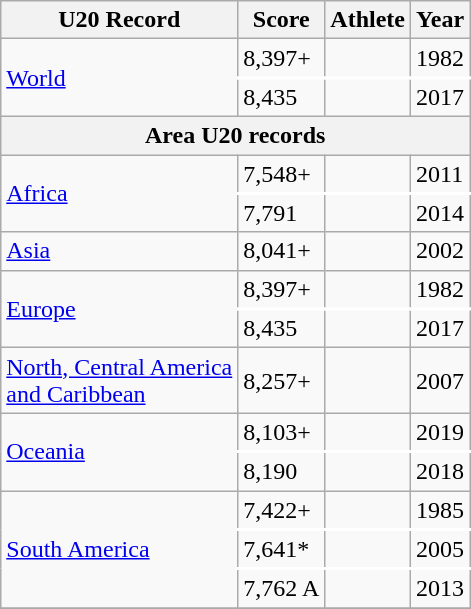<table class="wikitable">
<tr>
<th>U20 Record</th>
<th>Score</th>
<th>Athlete</th>
<th>Year</th>
</tr>
<tr>
<td rowspan=2><a href='#'>World</a></td>
<td>8,397+</td>
<td></td>
<td>1982</td>
</tr>
<tr style="border-top: 2px solid white;">
<td>8,435</td>
<td></td>
<td>2017</td>
</tr>
<tr>
<th colspan=4>Area U20 records</th>
</tr>
<tr>
<td rowspan=2><a href='#'>Africa</a></td>
<td>7,548+</td>
<td></td>
<td>2011</td>
</tr>
<tr style="border-top: 2px solid white;">
<td>7,791</td>
<td></td>
<td>2014</td>
</tr>
<tr>
<td><a href='#'>Asia</a></td>
<td>8,041+</td>
<td></td>
<td>2002</td>
</tr>
<tr>
<td rowspan=2><a href='#'>Europe</a></td>
<td>8,397+</td>
<td></td>
<td>1982</td>
</tr>
<tr style="border-top: 2px solid white;">
<td>8,435</td>
<td></td>
<td>2017</td>
</tr>
<tr>
<td><a href='#'>North, Central America<br> and Caribbean</a></td>
<td>8,257+</td>
<td></td>
<td>2007</td>
</tr>
<tr>
<td rowspan=2><a href='#'>Oceania</a></td>
<td>8,103+</td>
<td></td>
<td>2019</td>
</tr>
<tr style="border-top: 2px solid white;">
<td>8,190</td>
<td></td>
<td>2018</td>
</tr>
<tr>
<td rowspan=3><a href='#'>South America</a></td>
<td>7,422+</td>
<td></td>
<td>1985</td>
</tr>
<tr style="border-top: 2px solid white;">
<td>7,641*</td>
<td></td>
<td>2005</td>
</tr>
<tr style="border-top: 2px solid white;">
<td>7,762 A</td>
<td></td>
<td>2013</td>
</tr>
<tr>
</tr>
</table>
